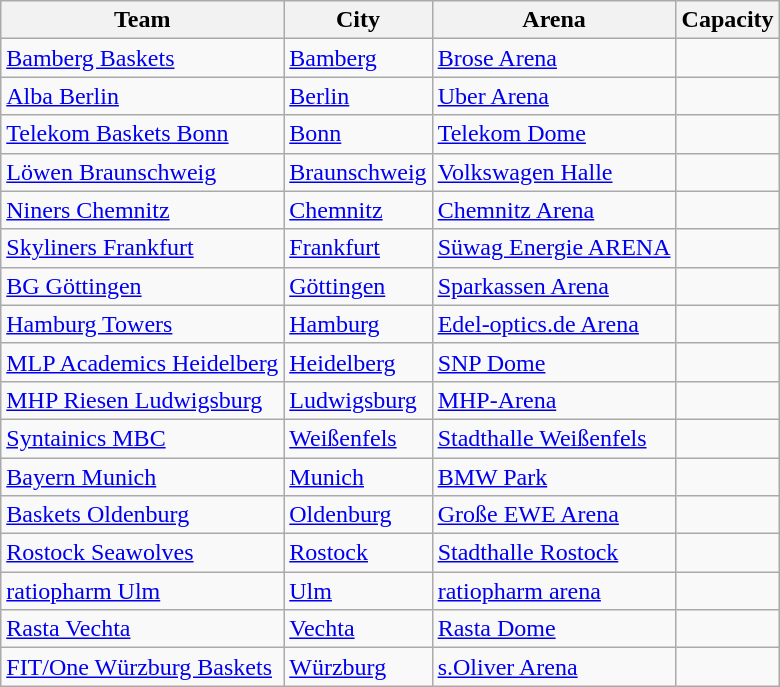<table class="wikitable sortable">
<tr>
<th>Team</th>
<th>City</th>
<th>Arena</th>
<th>Capacity</th>
</tr>
<tr>
<td><a href='#'>Bamberg Baskets</a></td>
<td><a href='#'>Bamberg</a></td>
<td><a href='#'>Brose Arena</a></td>
<td></td>
</tr>
<tr>
<td><a href='#'>Alba Berlin</a></td>
<td><a href='#'>Berlin</a></td>
<td><a href='#'>Uber Arena</a></td>
<td></td>
</tr>
<tr>
<td><a href='#'>Telekom Baskets Bonn</a></td>
<td><a href='#'>Bonn</a></td>
<td><a href='#'>Telekom Dome</a></td>
<td></td>
</tr>
<tr>
<td><a href='#'>Löwen Braunschweig</a></td>
<td><a href='#'>Braunschweig</a></td>
<td><a href='#'>Volkswagen Halle</a></td>
<td></td>
</tr>
<tr>
<td><a href='#'>Niners Chemnitz</a></td>
<td><a href='#'>Chemnitz</a></td>
<td><a href='#'>Chemnitz Arena</a></td>
<td></td>
</tr>
<tr>
<td><a href='#'>Skyliners Frankfurt</a></td>
<td><a href='#'>Frankfurt</a></td>
<td><a href='#'>Süwag Energie ARENA</a></td>
<td></td>
</tr>
<tr>
<td><a href='#'>BG Göttingen</a></td>
<td><a href='#'>Göttingen</a></td>
<td><a href='#'>Sparkassen Arena</a></td>
<td></td>
</tr>
<tr>
<td><a href='#'>Hamburg Towers</a></td>
<td><a href='#'>Hamburg</a></td>
<td><a href='#'>Edel-optics.de Arena</a></td>
<td></td>
</tr>
<tr>
<td><a href='#'>MLP Academics Heidelberg</a></td>
<td><a href='#'>Heidelberg</a></td>
<td><a href='#'>SNP Dome</a></td>
<td></td>
</tr>
<tr>
<td><a href='#'>MHP Riesen Ludwigsburg</a></td>
<td><a href='#'>Ludwigsburg</a></td>
<td><a href='#'>MHP-Arena</a></td>
<td></td>
</tr>
<tr>
<td><a href='#'>Syntainics MBC</a></td>
<td><a href='#'>Weißenfels</a></td>
<td><a href='#'>Stadthalle Weißenfels</a></td>
<td></td>
</tr>
<tr>
<td><a href='#'>Bayern Munich</a></td>
<td><a href='#'>Munich</a></td>
<td><a href='#'>BMW Park</a></td>
<td></td>
</tr>
<tr>
<td><a href='#'>Baskets Oldenburg</a></td>
<td><a href='#'>Oldenburg</a></td>
<td><a href='#'>Große EWE Arena</a></td>
<td></td>
</tr>
<tr>
<td><a href='#'>Rostock Seawolves</a></td>
<td><a href='#'>Rostock</a></td>
<td><a href='#'>Stadthalle Rostock</a></td>
<td></td>
</tr>
<tr>
<td><a href='#'>ratiopharm Ulm</a></td>
<td><a href='#'>Ulm</a></td>
<td><a href='#'>ratiopharm arena</a></td>
<td></td>
</tr>
<tr>
<td><a href='#'>Rasta Vechta</a></td>
<td><a href='#'>Vechta</a></td>
<td><a href='#'>Rasta Dome</a></td>
<td></td>
</tr>
<tr>
<td><a href='#'>FIT/One Würzburg Baskets</a></td>
<td><a href='#'>Würzburg</a></td>
<td><a href='#'>s.Oliver Arena</a></td>
<td></td>
</tr>
</table>
